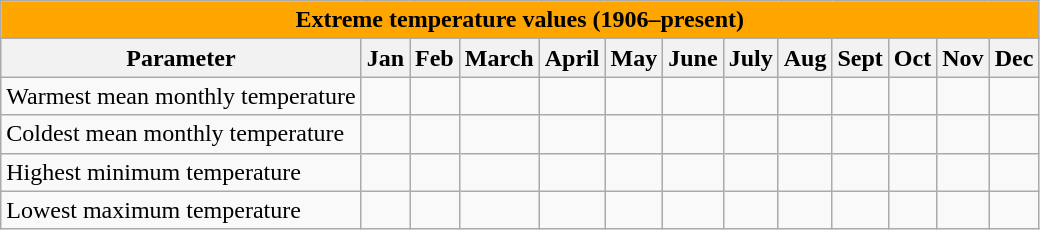<table class="wikitable">
<tr>
<td colspan="14" style="background: orange; text-align:center;"><strong>Extreme temperature values (1906–present)</strong></td>
</tr>
<tr>
<th>Parameter</th>
<th>Jan</th>
<th>Feb</th>
<th>March</th>
<th>April</th>
<th>May</th>
<th>June</th>
<th>July</th>
<th>Aug</th>
<th>Sept</th>
<th>Oct</th>
<th>Nov</th>
<th>Dec</th>
</tr>
<tr>
<td>Warmest mean monthly temperature</td>
<td></td>
<td></td>
<td></td>
<td></td>
<td></td>
<td></td>
<td></td>
<td></td>
<td></td>
<td></td>
<td></td>
<td></td>
</tr>
<tr>
<td>Coldest mean monthly temperature</td>
<td></td>
<td></td>
<td></td>
<td></td>
<td></td>
<td></td>
<td></td>
<td></td>
<td></td>
<td></td>
<td></td>
<td></td>
</tr>
<tr>
<td>Highest minimum temperature</td>
<td></td>
<td></td>
<td></td>
<td></td>
<td></td>
<td></td>
<td></td>
<td></td>
<td></td>
<td></td>
<td></td>
<td></td>
</tr>
<tr>
<td>Lowest maximum temperature</td>
<td></td>
<td></td>
<td></td>
<td></td>
<td></td>
<td></td>
<td></td>
<td></td>
<td></td>
<td></td>
<td></td>
<td></td>
</tr>
</table>
